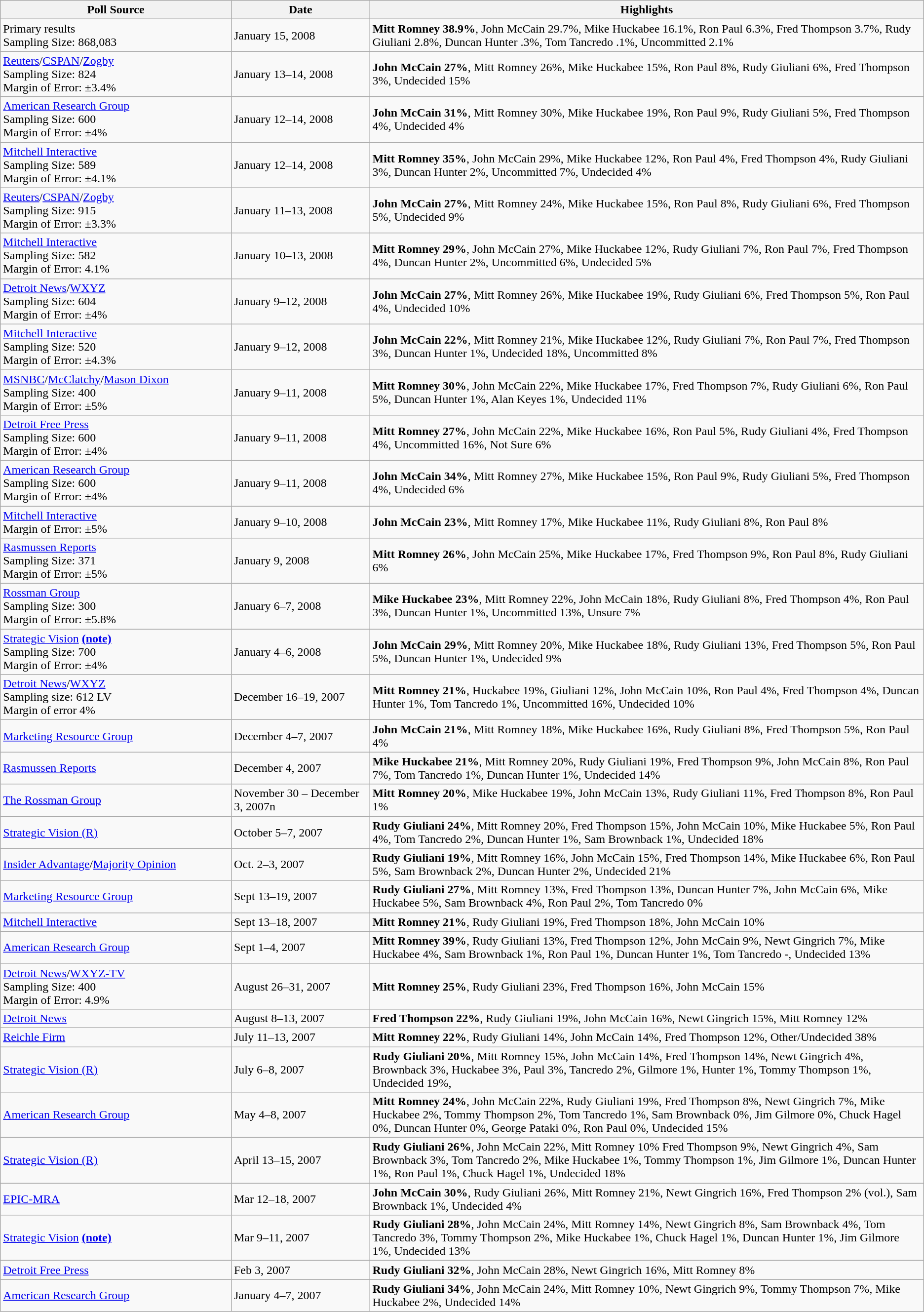<table class="wikitable sortable">
<tr>
<th width="25%">Poll Source</th>
<th width="15%">Date</th>
<th width="60%">Highlights</th>
</tr>
<tr>
<td>Primary results<br>Sampling Size: 868,083</td>
<td>January 15, 2008</td>
<td><strong>Mitt Romney 38.9%</strong>, John McCain 29.7%, Mike Huckabee 16.1%, Ron Paul 6.3%, Fred Thompson 3.7%, Rudy Giuliani 2.8%, Duncan Hunter .3%, Tom Tancredo .1%, Uncommitted 2.1%</td>
</tr>
<tr>
<td><a href='#'>Reuters</a>/<a href='#'>CSPAN</a>/<a href='#'>Zogby</a><br>Sampling Size: 824<br>
Margin of Error: ±3.4%</td>
<td>January 13–14, 2008</td>
<td><strong>John McCain 27%</strong>, Mitt Romney 26%, Mike Huckabee 15%, Ron Paul 8%, Rudy Giuliani 6%, Fred Thompson 3%, Undecided 15%</td>
</tr>
<tr>
<td><a href='#'>American Research Group</a><br>Sampling Size: 600<br>Margin of Error: ±4%</td>
<td>January 12–14, 2008</td>
<td><strong>John McCain 31%</strong>, Mitt Romney 30%, Mike Huckabee 19%, Ron Paul 9%, Rudy Giuliani 5%, Fred Thompson 4%, Undecided 4%</td>
</tr>
<tr>
<td><a href='#'>Mitchell Interactive</a><br>Sampling Size: 589<br>Margin of Error: ±4.1%</td>
<td>January 12–14, 2008</td>
<td><strong>Mitt Romney 35%</strong>, John McCain 29%, Mike Huckabee 12%, Ron Paul 4%, Fred Thompson 4%, Rudy Giuliani 3%, Duncan Hunter 2%, Uncommitted 7%, Undecided 4%</td>
</tr>
<tr>
<td><a href='#'>Reuters</a>/<a href='#'>CSPAN</a>/<a href='#'>Zogby</a><br>Sampling Size: 915<br>Margin of Error: ±3.3%</td>
<td>January 11–13, 2008</td>
<td><strong>John McCain 27%</strong>, Mitt Romney 24%, Mike Huckabee 15%, Ron Paul 8%, Rudy Giuliani 6%, Fred Thompson 5%, Undecided 9%</td>
</tr>
<tr>
<td><a href='#'>Mitchell Interactive</a><br>Sampling Size: 582<br>Margin of Error: 4.1%</td>
<td>January 10–13, 2008</td>
<td><strong>Mitt Romney 29%</strong>, John McCain 27%, Mike Huckabee 12%, Rudy Giuliani 7%, Ron Paul 7%, Fred Thompson 4%, Duncan Hunter 2%, Uncommitted 6%, Undecided 5%</td>
</tr>
<tr>
<td><a href='#'>Detroit News</a>/<a href='#'>WXYZ</a><br>Sampling Size: 604<br>Margin of Error: ±4%</td>
<td>January 9–12, 2008</td>
<td><strong>John McCain 27%</strong>, Mitt Romney 26%, Mike Huckabee 19%, Rudy Giuliani 6%, Fred Thompson 5%, Ron Paul 4%, Undecided 10%</td>
</tr>
<tr>
<td><a href='#'>Mitchell Interactive</a><br>Sampling Size: 520<br>Margin of Error: ±4.3%</td>
<td>January 9–12, 2008</td>
<td><strong>John McCain 22%</strong>, Mitt Romney 21%, Mike Huckabee 12%, Rudy Giuliani 7%, Ron Paul 7%, Fred Thompson 3%, Duncan Hunter 1%, Undecided 18%, Uncommitted 8%</td>
</tr>
<tr>
<td><a href='#'>MSNBC</a>/<a href='#'>McClatchy</a>/<a href='#'>Mason Dixon</a><br>Sampling Size: 400<br>Margin of Error: ±5%</td>
<td>January 9–11, 2008</td>
<td><strong>Mitt Romney 30%</strong>, John McCain 22%, Mike Huckabee 17%, Fred Thompson 7%, Rudy Giuliani 6%, Ron Paul 5%, Duncan Hunter 1%, Alan Keyes 1%, Undecided 11%</td>
</tr>
<tr>
<td><a href='#'>Detroit Free Press</a><br>Sampling Size: 600<br>Margin of Error: ±4%</td>
<td>January 9–11, 2008</td>
<td><strong>Mitt Romney 27%</strong>, John McCain 22%, Mike Huckabee 16%, Ron Paul 5%, Rudy Giuliani 4%, Fred Thompson 4%, Uncommitted 16%, Not Sure 6%</td>
</tr>
<tr>
<td><a href='#'>American Research Group</a><br>Sampling Size: 600<br>Margin of Error: ±4%</td>
<td>January 9–11, 2008</td>
<td><strong>John McCain 34%</strong>, Mitt Romney 27%, Mike Huckabee 15%, Ron Paul 9%, Rudy Giuliani 5%, Fred Thompson 4%, Undecided 6%</td>
</tr>
<tr>
<td><a href='#'>Mitchell Interactive</a><br>Margin of Error: ±5%</td>
<td>January 9–10, 2008</td>
<td><strong>John McCain 23%</strong>, Mitt Romney 17%, Mike Huckabee 11%, Rudy Giuliani 8%, Ron Paul 8%</td>
</tr>
<tr>
<td><a href='#'>Rasmussen Reports</a><br>Sampling Size: 371<br>
Margin of Error: ±5%</td>
<td>January 9, 2008</td>
<td><strong>Mitt Romney 26%</strong>, John McCain 25%, Mike Huckabee 17%, Fred Thompson 9%, Ron Paul 8%, Rudy Giuliani 6%</td>
</tr>
<tr>
<td><a href='#'>Rossman Group</a><br>Sampling Size: 300<br>
Margin of Error: ±5.8%</td>
<td>January 6–7, 2008</td>
<td><strong>Mike Huckabee 23%</strong>, Mitt Romney 22%, John McCain 18%, Rudy Giuliani 8%, Fred Thompson 4%, Ron Paul 3%, Duncan Hunter 1%, Uncommitted 13%, Unsure 7%</td>
</tr>
<tr>
<td><a href='#'>Strategic Vision</a> <strong><a href='#'>(note)</a></strong><br>Sampling Size: 700<br>
Margin of Error: ±4%</td>
<td>January 4–6, 2008</td>
<td><strong>John McCain 29%</strong>, Mitt Romney 20%, Mike Huckabee 18%, Rudy Giuliani 13%, Fred Thompson 5%, Ron Paul 5%, Duncan Hunter 1%, Undecided 9%</td>
</tr>
<tr>
<td><a href='#'>Detroit News</a>/<a href='#'>WXYZ</a><br>Sampling size: 612 LV<br>
Margin of error 4%</td>
<td>December 16–19, 2007</td>
<td><strong>Mitt Romney 21%</strong>, Huckabee 19%, Giuliani 12%, John McCain 10%, Ron Paul 4%, Fred Thompson 4%, Duncan Hunter 1%, Tom Tancredo 1%, Uncommitted 16%, Undecided 10%</td>
</tr>
<tr>
<td><a href='#'>Marketing Resource Group</a></td>
<td>December 4–7, 2007</td>
<td><strong>John McCain 21%</strong>, Mitt Romney 18%, Mike Huckabee 16%, Rudy Giuliani 8%, Fred Thompson 5%, Ron Paul 4%</td>
</tr>
<tr>
<td><a href='#'>Rasmussen Reports</a></td>
<td>December 4, 2007</td>
<td><strong>Mike Huckabee 21%</strong>, Mitt Romney 20%, Rudy Giuliani 19%, Fred Thompson 9%, John McCain 8%, Ron Paul 7%, Tom Tancredo 1%, Duncan Hunter 1%, Undecided 14%</td>
</tr>
<tr>
<td><a href='#'>The Rossman Group</a></td>
<td>November 30 – December 3, 2007n</td>
<td><strong>Mitt Romney 20%</strong>, Mike Huckabee 19%, John McCain 13%, Rudy Giuliani 11%, Fred Thompson 8%, Ron Paul 1%</td>
</tr>
<tr>
<td><a href='#'>Strategic Vision (R)</a></td>
<td>October 5–7, 2007</td>
<td><strong>Rudy Giuliani 24%</strong>, Mitt Romney 20%, Fred Thompson 15%, John McCain 10%, Mike Huckabee 5%, Ron Paul 4%, Tom Tancredo 2%, Duncan Hunter 1%, Sam Brownback 1%, Undecided 18%</td>
</tr>
<tr>
<td><a href='#'>Insider Advantage</a>/<a href='#'>Majority Opinion</a></td>
<td>Oct. 2–3, 2007</td>
<td><strong>Rudy Giuliani 19%</strong>, Mitt Romney 16%, John McCain 15%, Fred Thompson 14%, Mike Huckabee 6%, Ron Paul 5%, Sam Brownback 2%, Duncan Hunter 2%, Undecided 21%</td>
</tr>
<tr>
<td><a href='#'>Marketing Resource Group</a></td>
<td>Sept 13–19, 2007</td>
<td><strong>Rudy Giuliani 27%</strong>, Mitt Romney 13%, Fred Thompson 13%, Duncan Hunter 7%, John McCain 6%, Mike Huckabee 5%, Sam Brownback 4%, Ron Paul 2%, Tom Tancredo 0%</td>
</tr>
<tr>
<td><a href='#'>Mitchell Interactive</a></td>
<td>Sept 13–18, 2007</td>
<td><strong>Mitt Romney 21%</strong>, Rudy Giuliani 19%, Fred Thompson 18%, John McCain 10%</td>
</tr>
<tr>
<td><a href='#'>American Research Group</a></td>
<td>Sept 1–4, 2007</td>
<td><strong>Mitt Romney 39%</strong>, Rudy Giuliani 13%, Fred Thompson 12%, John McCain 9%, Newt Gingrich 7%, Mike Huckabee 4%, Sam Brownback 1%, Ron Paul 1%, Duncan Hunter 1%, Tom Tancredo -, Undecided 13%</td>
</tr>
<tr>
<td><a href='#'>Detroit News</a>/<a href='#'>WXYZ-TV</a><br>Sampling Size: 400<br>
Margin of Error: 4.9%</td>
<td>August 26–31, 2007</td>
<td><strong>Mitt Romney 25%</strong>, Rudy Giuliani 23%, Fred Thompson 16%, John McCain 15%</td>
</tr>
<tr>
<td><a href='#'>Detroit News</a></td>
<td>August 8–13, 2007</td>
<td><strong>Fred Thompson 22%</strong>, Rudy Giuliani 19%, John McCain 16%, Newt Gingrich 15%, Mitt Romney 12%</td>
</tr>
<tr>
<td><a href='#'>Reichle Firm</a></td>
<td>July 11–13, 2007</td>
<td><strong>Mitt Romney 22%</strong>, Rudy Giuliani 14%, John McCain 14%, Fred Thompson 12%, Other/Undecided 38%</td>
</tr>
<tr>
<td><a href='#'>Strategic Vision (R)</a></td>
<td>July 6–8, 2007</td>
<td><strong>Rudy Giuliani 20%</strong>, Mitt Romney 15%, John McCain 14%, Fred Thompson 14%, Newt Gingrich 4%, Brownback 3%, Huckabee 3%, Paul 3%, Tancredo 2%, Gilmore 1%, Hunter 1%, Tommy Thompson 1%,  Undecided 19%,</td>
</tr>
<tr>
<td><a href='#'>American Research Group</a></td>
<td>May 4–8, 2007</td>
<td><strong>Mitt Romney 24%</strong>, John McCain 22%, Rudy Giuliani 19%, Fred Thompson 8%, Newt Gingrich 7%, Mike Huckabee 2%, Tommy Thompson 2%, Tom Tancredo 1%, Sam Brownback 0%, Jim Gilmore 0%, Chuck Hagel 0%, Duncan Hunter 0%, George Pataki 0%, Ron Paul 0%, Undecided 15%</td>
</tr>
<tr>
<td><a href='#'>Strategic Vision (R)</a></td>
<td>April 13–15, 2007</td>
<td><strong>Rudy Giuliani 26%</strong>, John McCain 22%, Mitt Romney 10% Fred Thompson 9%, Newt Gingrich 4%, Sam Brownback 3%, Tom Tancredo 2%, Mike Huckabee 1%, Tommy Thompson 1%, Jim Gilmore 1%, Duncan Hunter 1%, Ron Paul 1%, Chuck Hagel 1%, Undecided 18%</td>
</tr>
<tr>
<td><a href='#'>EPIC-MRA</a></td>
<td>Mar 12–18, 2007</td>
<td><strong>John McCain 30%</strong>, Rudy Giuliani 26%, Mitt Romney 21%, Newt Gingrich 16%, Fred Thompson 2% (vol.), Sam Brownback 1%, Undecided 4%</td>
</tr>
<tr>
<td><a href='#'>Strategic Vision</a> <strong><a href='#'>(note)</a></strong></td>
<td>Mar 9–11, 2007</td>
<td><strong>Rudy Giuliani 28%</strong>, John McCain 24%, Mitt Romney 14%, Newt Gingrich 8%, Sam Brownback 4%, Tom Tancredo 3%, Tommy Thompson 2%, Mike Huckabee 1%, Chuck Hagel 1%, Duncan Hunter 1%, Jim Gilmore 1%, Undecided 13%</td>
</tr>
<tr>
<td><a href='#'>Detroit Free Press</a></td>
<td>Feb 3, 2007</td>
<td><strong>Rudy Giuliani 32%</strong>, John McCain 28%, Newt Gingrich 16%, Mitt Romney 8%</td>
</tr>
<tr>
<td><a href='#'>American Research Group</a></td>
<td>January 4–7, 2007</td>
<td><strong>Rudy Giuliani 34%</strong>, John McCain 24%, Mitt Romney 10%, Newt Gingrich 9%, Tommy Thompson 7%, Mike Huckabee 2%, Undecided 14%</td>
</tr>
</table>
